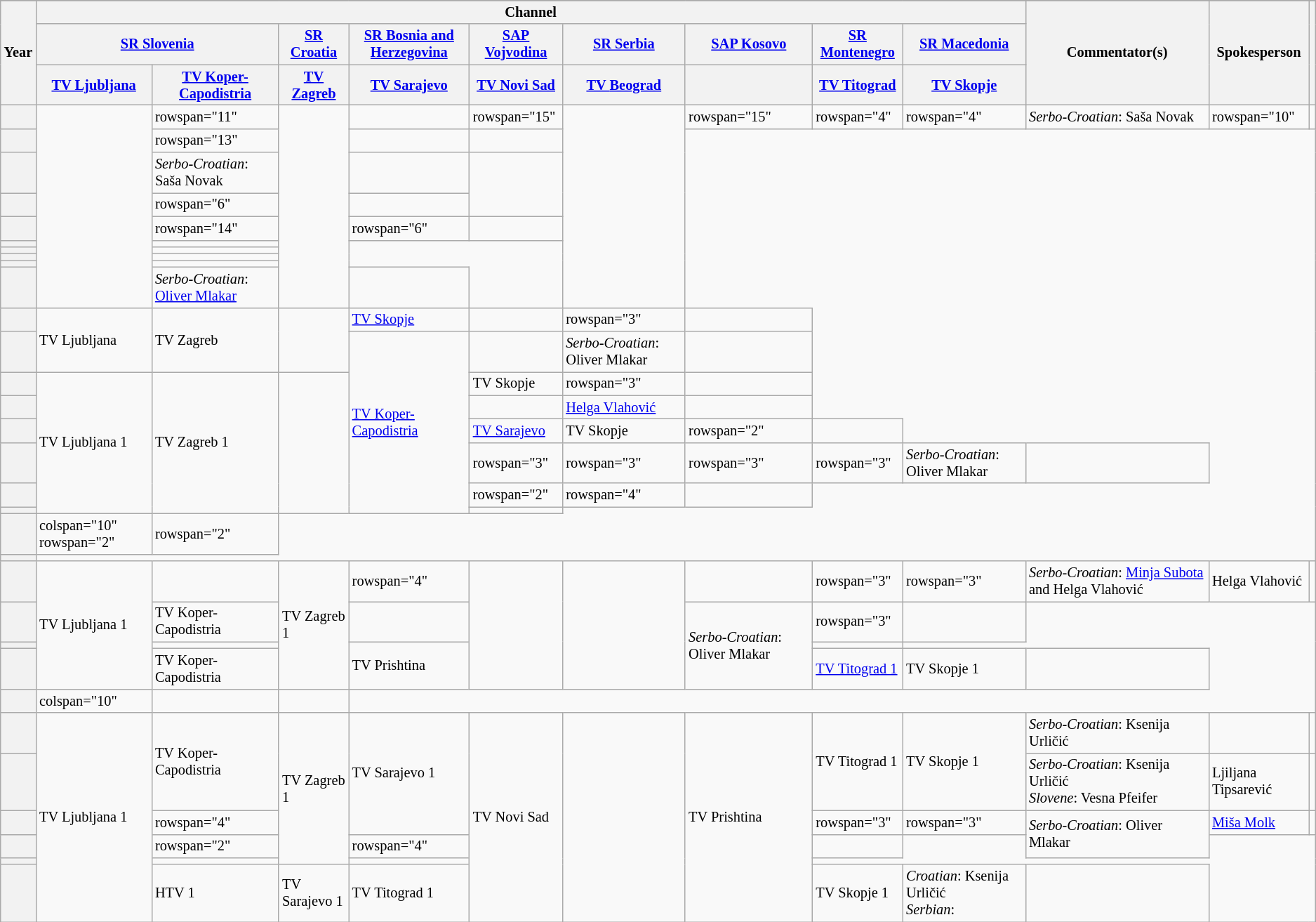<table class="wikitable plainrowheaders" style="font-size:85%; text-align:left;">
<tr>
</tr>
<tr>
<th rowspan="3">Year</th>
<th colspan="9">Channel</th>
<th rowspan="3">Commentator(s)</th>
<th rowspan="3">Spokesperson</th>
<th rowspan="3"></th>
</tr>
<tr>
<th colspan="2"><a href='#'>SR Slovenia</a></th>
<th><a href='#'>SR Croatia</a></th>
<th><a href='#'>SR Bosnia and Herzegovina</a></th>
<th><a href='#'>SAP Vojvodina</a></th>
<th><a href='#'>SR Serbia</a></th>
<th><a href='#'>SAP Kosovo</a></th>
<th><a href='#'>SR Montenegro</a></th>
<th><a href='#'>SR Macedonia</a></th>
</tr>
<tr>
<th><a href='#'>TV Ljubljana</a></th>
<th><a href='#'>TV Koper-Capodistria</a></th>
<th><a href='#'>TV Zagreb</a></th>
<th><a href='#'>TV Sarajevo</a></th>
<th><a href='#'>TV Novi Sad</a></th>
<th><a href='#'>TV <span>Beograd</span></a></th>
<th></th>
<th><a href='#'>TV Titograd</a></th>
<th><a href='#'>TV Skopje</a></th>
</tr>
<tr>
<th scope="row"></th>
<td rowspan="10"></td>
<td>rowspan="11" </td>
<td rowspan="10"></td>
<td></td>
<td>rowspan="15" </td>
<td rowspan="10"></td>
<td>rowspan="15" </td>
<td>rowspan="4" </td>
<td>rowspan="4" </td>
<td><em>Serbo-Croatian</em>: Saša Novak</td>
<td>rowspan="10" </td>
<td style="text-align:center"></td>
</tr>
<tr>
<th scope="row"></th>
<td>rowspan="13" </td>
<td></td>
<td style="text-align:center"></td>
</tr>
<tr>
<th scope="row"></th>
<td><em>Serbo-Croatian</em>: Saša Novak</td>
<td style="text-align:center"></td>
</tr>
<tr>
<th scope="row"></th>
<td>rowspan="6" </td>
<td style="text-align:center"></td>
</tr>
<tr>
<th scope="row"></th>
<td>rowspan="14" </td>
<td>rowspan="6" </td>
<td style="text-align:center"></td>
</tr>
<tr>
<th scope="row"></th>
<td style="text-align:center"></td>
</tr>
<tr>
<th scope="row"></th>
<td style="text-align:center"></td>
</tr>
<tr>
<th scope="row"></th>
<td style="text-align:center"></td>
</tr>
<tr>
<th scope="row"></th>
<td style="text-align:center"></td>
</tr>
<tr>
<th scope="row"></th>
<td><em>Serbo-Croatian</em>: <a href='#'>Oliver Mlakar</a></td>
<td style="text-align:center"></td>
</tr>
<tr>
<th scope="row"></th>
<td rowspan="2">TV Ljubljana</td>
<td rowspan="2">TV Zagreb</td>
<td rowspan="2"></td>
<td><a href='#'>TV Skopje</a></td>
<td></td>
<td>rowspan="3" </td>
<td style="text-align:center"></td>
</tr>
<tr>
<th scope="row"></th>
<td rowspan="7"><a href='#'>TV Koper-Capodistria</a></td>
<td></td>
<td><em>Serbo-Croatian</em>: Oliver Mlakar</td>
<td style="text-align:center"></td>
</tr>
<tr>
<th scope="row"></th>
<td rowspan="6">TV Ljubljana 1</td>
<td rowspan="6">TV Zagreb 1</td>
<td rowspan="6"></td>
<td>TV Skopje</td>
<td>rowspan="3" </td>
<td style="text-align:center"></td>
</tr>
<tr>
<th scope="row"></th>
<td></td>
<td><a href='#'>Helga Vlahović</a></td>
<td style="text-align:center"></td>
</tr>
<tr>
<th scope="row"></th>
<td><a href='#'>TV Sarajevo</a></td>
<td>TV Skopje</td>
<td>rowspan="2" </td>
<td style="text-align:center"></td>
</tr>
<tr>
<th scope="row"></th>
<td>rowspan="3" </td>
<td>rowspan="3" </td>
<td>rowspan="3" </td>
<td>rowspan="3" </td>
<td><em>Serbo-Croatian</em>: Oliver Mlakar</td>
<td style="text-align:center"></td>
</tr>
<tr>
<th scope="row"></th>
<td>rowspan="2" </td>
<td>rowspan="4" </td>
<td style="text-align:center"></td>
</tr>
<tr>
<th scope="row"></th>
<td style="text-align:center"></td>
</tr>
<tr>
<th scope="row"></th>
<td>colspan="10" rowspan="2" </td>
<td>rowspan="2" </td>
</tr>
<tr>
<th scope="row"></th>
</tr>
<tr>
<th scope="row"></th>
<td rowspan="4">TV Ljubljana 1</td>
<td></td>
<td rowspan="4">TV Zagreb 1</td>
<td>rowspan="4" </td>
<td rowspan="4"></td>
<td rowspan="4"></td>
<td></td>
<td>rowspan="3" </td>
<td>rowspan="3" </td>
<td><em>Serbo-Croatian</em>: <a href='#'>Minja Subota</a> and Helga Vlahović</td>
<td>Helga Vlahović</td>
<td></td>
</tr>
<tr>
<th scope="row"></th>
<td>TV Koper-Capodistria</td>
<td></td>
<td rowspan="3"><em>Serbo-Croatian</em>: Oliver Mlakar</td>
<td>rowspan="3" </td>
<td style="text-align:center"></td>
</tr>
<tr>
<th scope="row"></th>
<td></td>
<td rowspan="2">TV Prishtina</td>
<td style="text-align:center"></td>
</tr>
<tr>
<th scope="row"></th>
<td>TV Koper-Capodistria</td>
<td><a href='#'>TV Titograd 1</a></td>
<td>TV Skopje 1</td>
<td style="text-align:center"></td>
</tr>
<tr>
<th scope="row"></th>
<td>colspan="10" </td>
<td></td>
<td></td>
</tr>
<tr>
<th scope="row"></th>
<td rowspan="6">TV Ljubljana 1</td>
<td rowspan="2">TV Koper-Capodistria</td>
<td rowspan="5">TV Zagreb 1</td>
<td rowspan="3">TV Sarajevo 1</td>
<td rowspan="6">TV Novi Sad</td>
<td rowspan="6"></td>
<td rowspan="6">TV Prishtina</td>
<td rowspan="2">TV Titograd 1</td>
<td rowspan="2">TV Skopje 1</td>
<td><em>Serbo-Croatian</em>: Ksenija Urličić</td>
<td></td>
<td style="text-align:center"></td>
</tr>
<tr>
<th scope="row"></th>
<td><em>Serbo-Croatian</em>: Ksenija Urličić<br><em>Slovene</em>: Vesna Pfeifer</td>
<td>Ljiljana Tipsarević</td>
<td style="text-align:center"></td>
</tr>
<tr>
<th scope="row"></th>
<td>rowspan="4" </td>
<td>rowspan="3" </td>
<td>rowspan="3" </td>
<td rowspan="2"><em>Serbo-Croatian</em>: Oliver Mlakar</td>
<td><a href='#'>Miša Molk</a></td>
<td style="text-align:center"></td>
</tr>
<tr>
<th scope="row"></th>
<td>rowspan="2" </td>
<td>rowspan="4" </td>
<td style="text-align:center"></td>
</tr>
<tr>
<th scope="row"></th>
<td></td>
<td style="text-align:center"></td>
</tr>
<tr>
<th scope="row"></th>
<td>HTV 1</td>
<td>TV Sarajevo 1</td>
<td>TV Titograd 1</td>
<td>TV Skopje 1</td>
<td><em>Croatian</em>: Ksenija Urličić<br><em>Serbian</em>: </td>
<td style="text-align:center"></td>
</tr>
</table>
